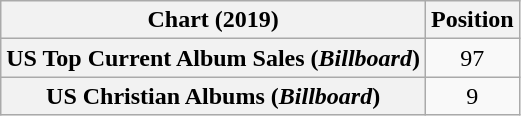<table class="wikitable sortable plainrowheaders" style="text-align:center">
<tr>
<th scope="col">Chart (2019)</th>
<th scope="col">Position</th>
</tr>
<tr>
<th scope="row">US Top Current Album Sales (<em>Billboard</em>)</th>
<td>97</td>
</tr>
<tr>
<th scope="row">US Christian Albums (<em>Billboard</em>)</th>
<td>9</td>
</tr>
</table>
